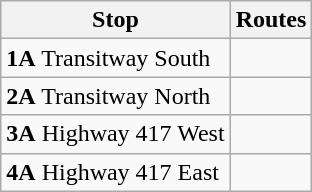<table class="wikitable">
<tr>
<th>Stop</th>
<th>Routes</th>
</tr>
<tr>
<td><strong>1A</strong> Transitway South</td>
<td>   </td>
</tr>
<tr>
<td><strong>2A</strong> Transitway North</td>
<td>   </td>
</tr>
<tr>
<td><strong>3A</strong> Highway 417 West</td>
<td></td>
</tr>
<tr>
<td><strong>4A</strong> Highway 417 East</td>
<td>        </td>
</tr>
</table>
